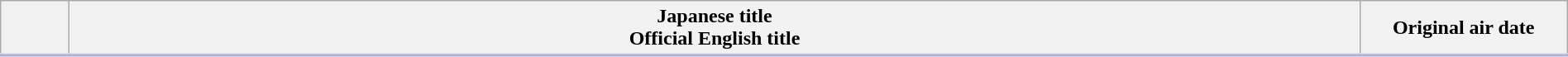<table class="wikitable" style="width:100%; margin:auto; background:#FFF;">
<tr style="border-bottom: 3px solid #CCF;">
<th style="width:3em;"></th>
<th>Japanese title<br>Official English title</th>
<th style="width:10em;">Original air date</th>
</tr>
<tr>
</tr>
</table>
